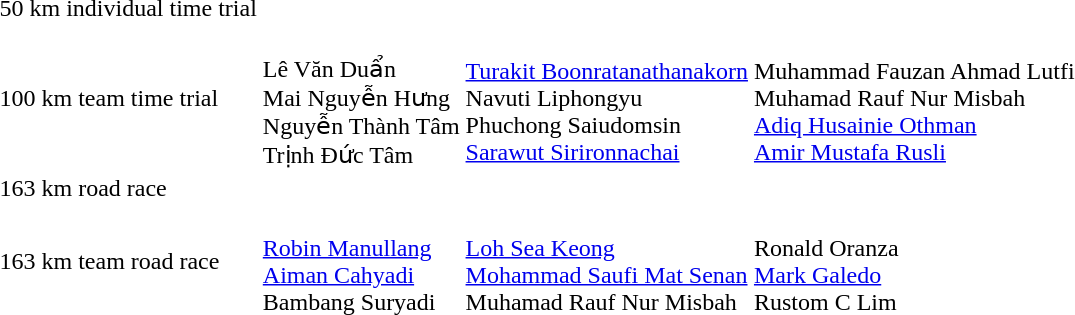<table>
<tr>
<td>50 km individual time trial</td>
<td></td>
<td></td>
<td></td>
</tr>
<tr>
<td>100 km team time trial</td>
<td nowrap><br>Lê Văn Duẩn<br>Mai Nguyễn Hưng<br>Nguyễn Thành Tâm<br>Trịnh Đức Tâm</td>
<td nowrap><br><a href='#'>Turakit Boonratanathanakorn</a><br>Navuti Liphongyu<br>Phuchong Saiudomsin<br><a href='#'>Sarawut Sirironnachai</a></td>
<td nowrap><br>Muhammad Fauzan Ahmad Lutfi<br>Muhamad Rauf Nur Misbah<br><a href='#'>Adiq Husainie Othman</a><br><a href='#'>Amir Mustafa Rusli</a></td>
</tr>
<tr>
<td>163 km road race</td>
<td></td>
<td></td>
<td></td>
</tr>
<tr>
<td>163 km team road race</td>
<td><br><a href='#'>Robin Manullang</a><br><a href='#'>Aiman Cahyadi</a><br>Bambang Suryadi</td>
<td><br><a href='#'>Loh Sea Keong</a><br><a href='#'>Mohammad Saufi Mat Senan</a><br>Muhamad Rauf Nur Misbah</td>
<td><br>Ronald Oranza<br><a href='#'>Mark Galedo</a><br>Rustom C Lim</td>
</tr>
</table>
